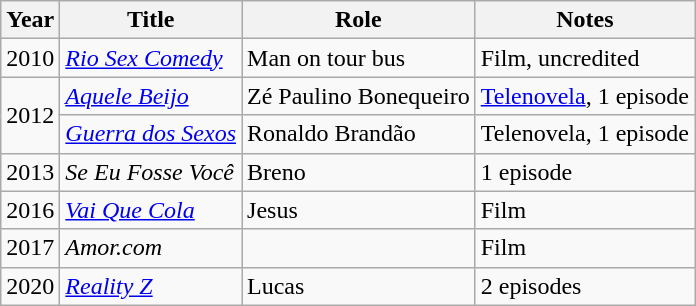<table class="wikitable sortable">
<tr>
<th>Year</th>
<th>Title</th>
<th>Role</th>
<th>Notes</th>
</tr>
<tr>
<td>2010</td>
<td><em><a href='#'>Rio Sex Comedy</a></em></td>
<td>Man on tour bus</td>
<td>Film, uncredited</td>
</tr>
<tr>
<td rowspan=2>2012</td>
<td><em><a href='#'>Aquele Beijo</a></em></td>
<td>Zé Paulino Bonequeiro</td>
<td><a href='#'>Telenovela</a>, 1 episode</td>
</tr>
<tr>
<td><em><a href='#'>Guerra dos Sexos</a></em></td>
<td>Ronaldo Brandão</td>
<td>Telenovela, 1 episode</td>
</tr>
<tr>
<td>2013</td>
<td><em>Se Eu Fosse Você</em></td>
<td>Breno</td>
<td>1 episode</td>
</tr>
<tr>
<td>2016</td>
<td><em><a href='#'>Vai Que Cola</a></em></td>
<td>Jesus</td>
<td>Film</td>
</tr>
<tr>
<td>2017</td>
<td><em>Amor.com</em></td>
<td></td>
<td>Film</td>
</tr>
<tr>
<td>2020</td>
<td><em><a href='#'>Reality Z</a></em></td>
<td>Lucas</td>
<td>2 episodes</td>
</tr>
</table>
